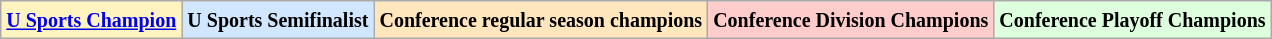<table class="wikitable">
<tr>
<td bgcolor="#FFF3BF"><small><strong><a href='#'>U Sports Champion</a> </strong></small></td>
<td bgcolor="#D0E7FF"><small><strong>U Sports Semifinalist</strong></small></td>
<td bgcolor="#FFE6BD"><small><strong>Conference regular season champions</strong></small></td>
<td bgcolor="#FFCCCC"><small><strong>Conference Division Champions</strong></small></td>
<td bgcolor="#ddffdd"><small><strong>Conference Playoff Champions</strong></small></td>
</tr>
</table>
